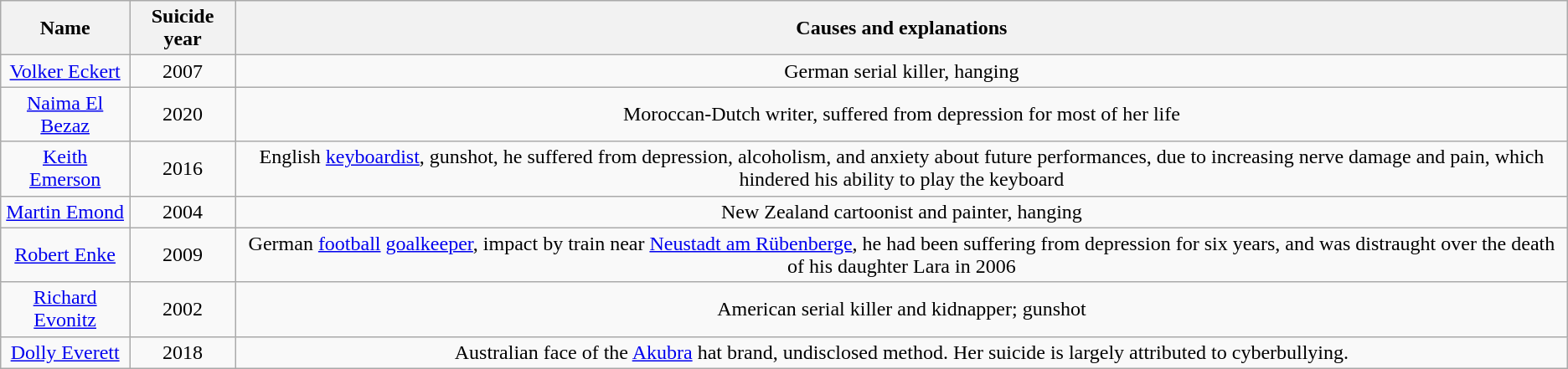<table class="wikitable sortable" style="text-align: center;">
<tr>
<th>Name</th>
<th>Suicide year</th>
<th>Causes and explanations</th>
</tr>
<tr>
<td><a href='#'>Volker Eckert</a></td>
<td>2007</td>
<td>German serial killer, hanging</td>
</tr>
<tr>
<td><a href='#'>Naima El Bezaz</a></td>
<td>2020</td>
<td>Moroccan-Dutch writer, suffered from depression for most of her life</td>
</tr>
<tr>
<td><a href='#'>Keith Emerson</a></td>
<td>2016</td>
<td>English <a href='#'>keyboardist</a>, gunshot, he suffered from depression, alcoholism, and anxiety about future performances, due to increasing nerve damage and pain, which hindered his ability to play the keyboard</td>
</tr>
<tr>
<td><a href='#'>Martin Emond</a></td>
<td>2004</td>
<td>New Zealand cartoonist and painter, hanging</td>
</tr>
<tr>
<td><a href='#'>Robert Enke</a></td>
<td>2009</td>
<td>German <a href='#'>football</a> <a href='#'>goalkeeper</a>, impact by train near <a href='#'>Neustadt am Rübenberge</a>, he had been suffering from depression for six years, and was distraught over the death of his daughter Lara in 2006</td>
</tr>
<tr>
<td><a href='#'>Richard Evonitz</a></td>
<td>2002</td>
<td>American serial killer and kidnapper; gunshot</td>
</tr>
<tr>
<td><a href='#'>Dolly Everett</a></td>
<td>2018</td>
<td>Australian face of the <a href='#'>Akubra</a> hat brand, undisclosed method. Her suicide is largely attributed to cyberbullying.</td>
</tr>
</table>
